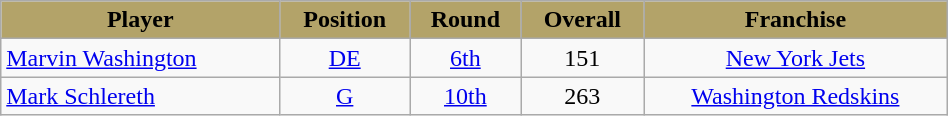<table class="wikitable" width="50%">
<tr align="center"  style="background:#B3A369;color:black;">
<td><strong>Player</strong></td>
<td><strong>Position</strong></td>
<td><strong>Round</strong></td>
<td><strong>Overall</strong></td>
<td><strong>Franchise</strong></td>
</tr>
<tr align="center" bgcolor="">
<td align=left><a href='#'>Marvin Washington</a></td>
<td><a href='#'>DE</a></td>
<td><a href='#'>6th</a></td>
<td>151</td>
<td><a href='#'>New York Jets</a></td>
</tr>
<tr align="center">
<td align=left><a href='#'>Mark Schlereth</a></td>
<td><a href='#'>G</a></td>
<td><a href='#'>10th</a></td>
<td>263</td>
<td><a href='#'>Washington Redskins</a></td>
</tr>
</table>
